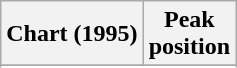<table class="wikitable sortable plainrowheaders" style="text-align:center">
<tr>
<th scope="col">Chart (1995)</th>
<th scope="col">Peak<br> position</th>
</tr>
<tr>
</tr>
<tr>
</tr>
<tr>
</tr>
<tr>
</tr>
<tr>
</tr>
<tr>
</tr>
<tr>
</tr>
<tr>
</tr>
<tr>
</tr>
</table>
